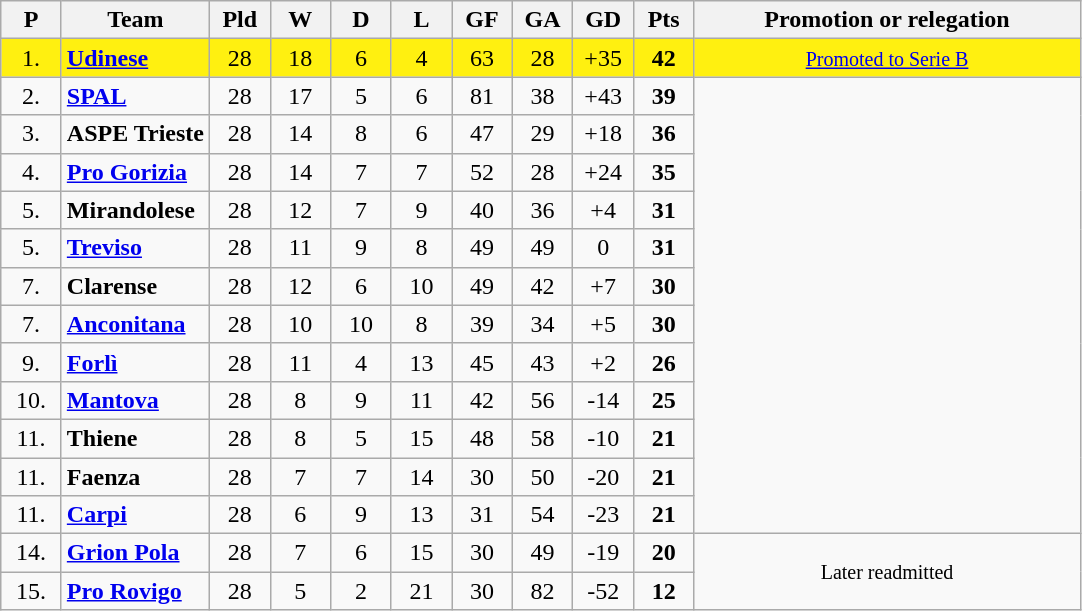<table class="wikitable sortable" style="text-align: center;">
<tr>
<th width=33>P<br></th>
<th>Team<br></th>
<th width=33>Pld<br></th>
<th width=33>W<br></th>
<th width=33>D<br></th>
<th width=33>L<br></th>
<th width=33>GF<br></th>
<th width=33>GA<br></th>
<th width=33>GD<br></th>
<th width=33>Pts<br></th>
<th class="unsortable" width=250>Promotion or relegation<br></th>
</tr>
<tr style="background:#FFF010;">
<td>1.</td>
<td align="left"><strong><a href='#'>Udinese</a></strong></td>
<td>28</td>
<td>18</td>
<td>6</td>
<td>4</td>
<td>63</td>
<td>28</td>
<td>+35</td>
<td><strong>42</strong></td>
<td><small><a href='#'>Promoted to Serie B</a></small></td>
</tr>
<tr>
<td>2.</td>
<td align="left"><strong><a href='#'>SPAL</a></strong></td>
<td>28</td>
<td>17</td>
<td>5</td>
<td>6</td>
<td>81</td>
<td>38</td>
<td>+43</td>
<td><strong>39</strong></td>
</tr>
<tr>
<td>3.</td>
<td align="left"><strong>ASPE Trieste</strong></td>
<td>28</td>
<td>14</td>
<td>8</td>
<td>6</td>
<td>47</td>
<td>29</td>
<td>+18</td>
<td><strong>36</strong></td>
</tr>
<tr>
<td>4.</td>
<td align="left"><strong><a href='#'>Pro Gorizia</a></strong></td>
<td>28</td>
<td>14</td>
<td>7</td>
<td>7</td>
<td>52</td>
<td>28</td>
<td>+24</td>
<td><strong>35</strong></td>
</tr>
<tr>
<td>5.</td>
<td align="left"><strong>Mirandolese</strong></td>
<td>28</td>
<td>12</td>
<td>7</td>
<td>9</td>
<td>40</td>
<td>36</td>
<td>+4</td>
<td><strong>31</strong></td>
</tr>
<tr>
<td>5.</td>
<td align="left"><strong><a href='#'>Treviso</a></strong></td>
<td>28</td>
<td>11</td>
<td>9</td>
<td>8</td>
<td>49</td>
<td>49</td>
<td>0</td>
<td><strong>31</strong></td>
</tr>
<tr>
<td>7.</td>
<td align="left"><strong>Clarense</strong></td>
<td>28</td>
<td>12</td>
<td>6</td>
<td>10</td>
<td>49</td>
<td>42</td>
<td>+7</td>
<td><strong>30</strong></td>
</tr>
<tr>
<td>7.</td>
<td align="left"><strong><a href='#'>Anconitana</a></strong></td>
<td>28</td>
<td>10</td>
<td>10</td>
<td>8</td>
<td>39</td>
<td>34</td>
<td>+5</td>
<td><strong>30</strong></td>
</tr>
<tr>
<td>9.</td>
<td align="left"><strong><a href='#'>Forlì</a></strong></td>
<td>28</td>
<td>11</td>
<td>4</td>
<td>13</td>
<td>45</td>
<td>43</td>
<td>+2</td>
<td><strong>26</strong></td>
</tr>
<tr>
<td>10.</td>
<td align="left"><strong><a href='#'>Mantova</a></strong></td>
<td>28</td>
<td>8</td>
<td>9</td>
<td>11</td>
<td>42</td>
<td>56</td>
<td>-14</td>
<td><strong>25</strong></td>
</tr>
<tr>
<td>11.</td>
<td align="left"><strong>Thiene</strong></td>
<td>28</td>
<td>8</td>
<td>5</td>
<td>15</td>
<td>48</td>
<td>58</td>
<td>-10</td>
<td><strong>21</strong></td>
</tr>
<tr>
<td>11.</td>
<td align="left"><strong>Faenza</strong></td>
<td>28</td>
<td>7</td>
<td>7</td>
<td>14</td>
<td>30</td>
<td>50</td>
<td>-20</td>
<td><strong>21</strong></td>
</tr>
<tr>
<td>11.</td>
<td align="left"><strong><a href='#'>Carpi</a></strong></td>
<td>28</td>
<td>6</td>
<td>9</td>
<td>13</td>
<td>31</td>
<td>54</td>
<td>-23</td>
<td><strong>21</strong></td>
</tr>
<tr>
<td>14.</td>
<td align="left"><strong><a href='#'>Grion Pola</a></strong></td>
<td>28</td>
<td>7</td>
<td>6</td>
<td>15</td>
<td>30</td>
<td>49</td>
<td>-19</td>
<td><strong>20</strong></td>
<td rowspan="2"><small>Later readmitted</small></td>
</tr>
<tr>
<td>15.</td>
<td align="left"><strong><a href='#'>Pro Rovigo</a></strong></td>
<td>28</td>
<td>5</td>
<td>2</td>
<td>21</td>
<td>30</td>
<td>82</td>
<td>-52</td>
<td><strong>12</strong></td>
</tr>
</table>
